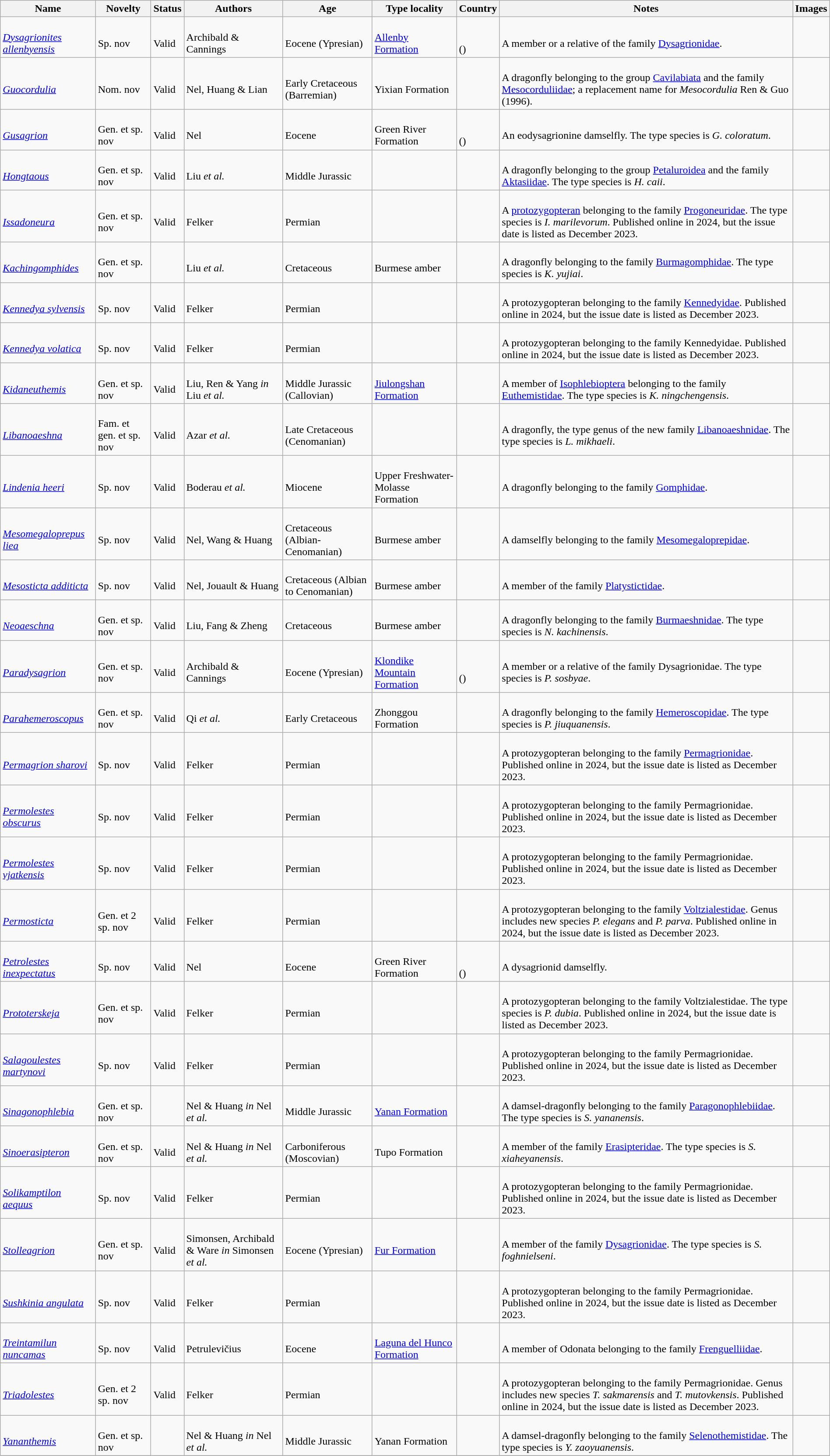<table class="wikitable sortable" align="center" width="100%">
<tr>
<th>Name</th>
<th>Novelty</th>
<th>Status</th>
<th>Authors</th>
<th>Age</th>
<th>Type locality</th>
<th>Country</th>
<th>Notes</th>
<th>Images</th>
</tr>
<tr>
<td><br><em><a href='#'>Dysagrionites allenbyensis</a></em></td>
<td><br>Sp. nov</td>
<td><br>Valid</td>
<td><br>Archibald & Cannings</td>
<td><br>Eocene (Ypresian)</td>
<td><br><a href='#'>Allenby Formation</a></td>
<td><br><br>()</td>
<td><br>A member or a relative of the family <a href='#'>Dysagrionidae</a>.</td>
<td></td>
</tr>
<tr>
<td><br><em><a href='#'>Guocordulia</a></em></td>
<td><br>Nom. nov</td>
<td><br>Valid</td>
<td><br>Nel, Huang & Lian</td>
<td><br>Early Cretaceous (Barremian)</td>
<td><br>Yixian Formation</td>
<td><br></td>
<td><br>A dragonfly belonging to the group <a href='#'>Cavilabiata</a> and the family <a href='#'>Mesocorduliidae</a>; a replacement name for <em>Mesocordulia</em> Ren & Guo (1996).</td>
<td></td>
</tr>
<tr>
<td><br><em><a href='#'>Gusagrion</a></em></td>
<td><br>Gen. et sp. nov</td>
<td><br>Valid</td>
<td><br>Nel</td>
<td><br>Eocene</td>
<td><br>Green River Formation</td>
<td><br><br>()</td>
<td><br>An eodysagrionine damselfly. The type species is <em>G. coloratum</em>.</td>
<td></td>
</tr>
<tr>
<td><br><em><a href='#'>Hongtaous</a></em></td>
<td><br>Gen. et sp. nov</td>
<td><br>Valid</td>
<td><br>Liu <em>et al.</em></td>
<td><br>Middle Jurassic</td>
<td></td>
<td><br></td>
<td><br>A dragonfly belonging to the group <a href='#'>Petaluroidea</a> and the family <a href='#'>Aktasiidae</a>. The type species is <em>H. caii</em>.</td>
<td></td>
</tr>
<tr>
<td><br><em><a href='#'>Issadoneura</a></em></td>
<td><br>Gen. et sp. nov</td>
<td><br>Valid</td>
<td><br>Felker</td>
<td><br>Permian</td>
<td></td>
<td><br></td>
<td><br>A <a href='#'>protozygopteran</a> belonging to the family <a href='#'>Progoneuridae</a>. The type species is <em>I. marilevorum</em>. Published online in 2024, but the issue date is listed as December 2023.</td>
<td></td>
</tr>
<tr>
<td><br><em><a href='#'>Kachingomphides</a></em></td>
<td><br>Gen. et sp. nov</td>
<td></td>
<td><br>Liu <em>et al.</em></td>
<td><br>Cretaceous</td>
<td><br>Burmese amber</td>
<td><br></td>
<td><br>A dragonfly belonging to the family <a href='#'>Burmagomphidae</a>. The type species is <em>K. yujiai</em>.</td>
<td></td>
</tr>
<tr>
<td><br><em><a href='#'>Kennedya sylvensis</a></em></td>
<td><br>Sp. nov</td>
<td><br>Valid</td>
<td><br>Felker</td>
<td><br>Permian</td>
<td></td>
<td><br></td>
<td><br>A protozygopteran belonging to the family <a href='#'>Kennedyidae</a>. Published online in 2024, but the issue date is listed as December 2023.</td>
<td></td>
</tr>
<tr>
<td><br><em><a href='#'>Kennedya volatica</a></em></td>
<td><br>Sp. nov</td>
<td><br>Valid</td>
<td><br>Felker</td>
<td><br>Permian</td>
<td></td>
<td><br></td>
<td><br>A protozygopteran belonging to the family Kennedyidae. Published online in 2024, but the issue date is listed as December 2023.</td>
<td></td>
</tr>
<tr>
<td><br><em><a href='#'>Kidaneuthemis</a></em></td>
<td><br>Gen. et sp. nov</td>
<td><br>Valid</td>
<td><br>Liu, Ren & Yang <em>in</em> Liu <em>et al.</em></td>
<td><br>Middle Jurassic (Callovian)</td>
<td><br><a href='#'>Jiulongshan Formation</a></td>
<td><br></td>
<td><br>A member of <a href='#'>Isophlebioptera</a> belonging to the family <a href='#'>Euthemistidae</a>. The type species is <em>K. ningchengensis</em>.</td>
<td></td>
</tr>
<tr>
<td><br><em><a href='#'>Libanoaeshna</a></em></td>
<td><br>Fam. et gen. et sp. nov</td>
<td><br>Valid</td>
<td><br>Azar <em>et al.</em></td>
<td><br>Late Cretaceous (Cenomanian)</td>
<td></td>
<td><br></td>
<td><br>A dragonfly, the type genus of the new family <a href='#'>Libanoaeshnidae</a>. The type species is <em>L. mikhaeli</em>.</td>
<td></td>
</tr>
<tr>
<td><br><em><a href='#'>Lindenia heeri</a></em></td>
<td><br>Sp. nov</td>
<td><br>Valid</td>
<td><br>Boderau <em>et al.</em></td>
<td><br>Miocene</td>
<td><br>Upper Freshwater-Molasse Formation</td>
<td><br></td>
<td><br>A dragonfly belonging to the family <a href='#'>Gomphidae</a>.</td>
<td></td>
</tr>
<tr>
<td><br><em><a href='#'>Mesomegaloprepus liea</a></em></td>
<td><br>Sp. nov</td>
<td><br>Valid</td>
<td><br>Nel, Wang & Huang</td>
<td><br>Cretaceous (Albian-Cenomanian)</td>
<td><br>Burmese amber</td>
<td><br></td>
<td><br>A damselfly belonging to the family <a href='#'>Mesomegaloprepidae</a>.</td>
<td></td>
</tr>
<tr>
<td><br><em><a href='#'>Mesosticta additicta</a></em></td>
<td><br>Sp. nov</td>
<td><br>Valid</td>
<td><br>Nel, Jouault & Huang</td>
<td><br>Cretaceous (Albian to Cenomanian)</td>
<td><br>Burmese amber</td>
<td><br></td>
<td><br>A member of the family <a href='#'>Platystictidae</a>.</td>
<td></td>
</tr>
<tr>
<td><br><em><a href='#'>Neoaeschna</a></em></td>
<td><br>Gen. et sp. nov</td>
<td><br>Valid</td>
<td><br>Liu, Fang & Zheng</td>
<td><br>Cretaceous</td>
<td><br>Burmese amber</td>
<td><br></td>
<td><br>A dragonfly belonging to the family <a href='#'>Burmaeshnidae</a>. The type species is <em>N. kachinensis</em>.</td>
<td></td>
</tr>
<tr>
<td><br><em><a href='#'>Paradysagrion</a></em></td>
<td><br>Gen. et sp. nov</td>
<td><br>Valid</td>
<td><br>Archibald & Cannings</td>
<td><br>Eocene (Ypresian)</td>
<td><br><a href='#'>Klondike Mountain Formation</a></td>
<td><br><br>()</td>
<td><br>A member or a relative of the family Dysagrionidae. The type species is <em>P. sosbyae</em>.</td>
<td></td>
</tr>
<tr>
<td><br><em><a href='#'>Parahemeroscopus</a></em></td>
<td><br>Gen. et sp. nov</td>
<td><br>Valid</td>
<td><br>Qi <em>et al.</em></td>
<td><br>Early Cretaceous</td>
<td><br>Zhonggou Formation</td>
<td><br></td>
<td><br>A dragonfly belonging to the family <a href='#'>Hemeroscopidae</a>. The type species is <em>P. jiuquanensis</em>.</td>
<td></td>
</tr>
<tr>
<td><br><em><a href='#'>Permagrion sharovi</a></em></td>
<td><br>Sp. nov</td>
<td><br>Valid</td>
<td><br>Felker</td>
<td><br>Permian</td>
<td></td>
<td><br></td>
<td><br>A protozygopteran belonging to the family <a href='#'>Permagrionidae</a>. Published online in 2024, but the issue date is listed as December 2023.</td>
<td></td>
</tr>
<tr>
<td><br><em><a href='#'>Permolestes obscurus</a></em></td>
<td><br>Sp. nov</td>
<td><br>Valid</td>
<td><br>Felker</td>
<td><br>Permian</td>
<td></td>
<td><br></td>
<td><br>A protozygopteran belonging to the family Permagrionidae. Published online in 2024, but the issue date is listed as December 2023.</td>
<td></td>
</tr>
<tr>
<td><br><em><a href='#'>Permolestes vjatkensis</a></em></td>
<td><br>Sp. nov</td>
<td><br>Valid</td>
<td><br>Felker</td>
<td><br>Permian</td>
<td></td>
<td><br></td>
<td><br>A protozygopteran belonging to the family Permagrionidae. Published online in 2024, but the issue date is listed as December 2023.</td>
<td></td>
</tr>
<tr>
<td><br><em><a href='#'>Permosticta</a></em></td>
<td><br>Gen. et 2 sp. nov</td>
<td><br>Valid</td>
<td><br>Felker</td>
<td><br>Permian</td>
<td></td>
<td><br></td>
<td><br>A protozygopteran belonging to the family <a href='#'>Voltzialestidae</a>. Genus includes new species <em>P. elegans</em> and <em>P. parva</em>. Published online in 2024, but the issue date is listed as December 2023.</td>
<td></td>
</tr>
<tr>
<td><br><em><a href='#'>Petrolestes inexpectatus</a></em></td>
<td><br>Sp. nov</td>
<td><br>Valid</td>
<td><br>Nel</td>
<td><br>Eocene</td>
<td><br>Green River Formation</td>
<td><br><br>()</td>
<td><br>A dysagrionid damselfly.</td>
<td></td>
</tr>
<tr>
<td><br><em><a href='#'>Prototerskeja</a></em></td>
<td><br>Gen. et sp. nov</td>
<td><br>Valid</td>
<td><br>Felker</td>
<td><br>Permian</td>
<td></td>
<td><br></td>
<td><br>A protozygopteran belonging to the family Voltzialestidae. The type species is <em>P. dubia</em>. Published online in 2024, but the issue date is listed as December 2023.</td>
<td></td>
</tr>
<tr>
<td><br><em><a href='#'>Salagoulestes martynovi</a></em></td>
<td><br>Sp. nov</td>
<td><br>Valid</td>
<td><br>Felker</td>
<td><br>Permian</td>
<td></td>
<td><br></td>
<td><br>A protozygopteran belonging to the family Permagrionidae. Published online in 2024, but the issue date is listed as December 2023.</td>
<td></td>
</tr>
<tr>
<td><br><em><a href='#'>Sinagonophlebia</a></em></td>
<td><br>Gen. et sp. nov</td>
<td></td>
<td><br>Nel & Huang <em>in</em> Nel <em>et al.</em></td>
<td><br>Middle Jurassic</td>
<td><br><a href='#'>Yanan Formation</a></td>
<td><br></td>
<td><br>A damsel-dragonfly belonging to the family <a href='#'>Paragonophlebiidae</a>. The type species is <em>S. yananensis</em>.</td>
<td></td>
</tr>
<tr>
<td><br><em><a href='#'>Sinoerasipteron</a></em></td>
<td><br>Gen. et sp. nov</td>
<td><br>Valid</td>
<td><br>Nel & Huang <em>in</em> Nel <em>et al.</em></td>
<td><br>Carboniferous (Moscovian)</td>
<td><br>Tupo Formation</td>
<td><br></td>
<td><br>A member of the family <a href='#'>Erasipteridae</a>. The type species is <em>S. xiaheyanensis</em>.</td>
<td></td>
</tr>
<tr>
<td><br><em><a href='#'>Solikamptilon aequus</a></em></td>
<td><br>Sp. nov</td>
<td><br>Valid</td>
<td><br>Felker</td>
<td><br>Permian</td>
<td></td>
<td><br></td>
<td><br>A protozygopteran belonging to the family Permagrionidae. Published online in 2024, but the issue date is listed as December 2023.</td>
<td></td>
</tr>
<tr>
<td><br><em><a href='#'>Stolleagrion</a></em></td>
<td><br>Gen. et sp. nov</td>
<td><br>Valid</td>
<td><br>Simonsen, Archibald & Ware <em>in</em> Simonsen <em>et al.</em></td>
<td><br>Eocene (Ypresian)</td>
<td><br><a href='#'>Fur Formation</a></td>
<td><br></td>
<td><br>A member of the family <a href='#'>Dysagrionidae</a>. The type species is <em>S. foghnielseni</em>.</td>
<td></td>
</tr>
<tr>
<td><br><em><a href='#'>Sushkinia angulata</a></em></td>
<td><br>Sp. nov</td>
<td><br>Valid</td>
<td><br>Felker</td>
<td><br>Permian</td>
<td></td>
<td><br></td>
<td><br>A protozygopteran belonging to the family Permagrionidae. Published online in 2024, but the issue date is listed as December 2023.</td>
<td></td>
</tr>
<tr>
<td><br><em><a href='#'>Treintamilun nuncamas</a></em></td>
<td><br>Sp. nov</td>
<td><br>Valid</td>
<td><br>Petrulevičius</td>
<td><br>Eocene</td>
<td><br><a href='#'>Laguna del Hunco Formation</a></td>
<td><br></td>
<td><br>A member of Odonata belonging to the family <a href='#'>Frenguelliidae</a>.</td>
<td></td>
</tr>
<tr>
<td><br><em><a href='#'>Triadolestes</a></em></td>
<td><br>Gen. et 2 sp. nov</td>
<td><br>Valid</td>
<td><br>Felker</td>
<td><br>Permian</td>
<td></td>
<td><br></td>
<td><br>A protozygopteran belonging to the family Permagrionidae. Genus includes new species <em>T. sakmarensis</em> and <em>T. mutovkensis</em>. Published online in 2024, but the issue date is listed as December 2023.</td>
<td></td>
</tr>
<tr>
<td><br><em><a href='#'>Yananthemis</a></em></td>
<td><br>Gen. et sp. nov</td>
<td></td>
<td><br>Nel & Huang <em>in</em> Nel <em>et al.</em></td>
<td><br>Middle Jurassic</td>
<td><br>Yanan Formation</td>
<td><br></td>
<td><br>A damsel-dragonfly belonging to the family <a href='#'>Selenothemistidae</a>. The type species is <em>Y. zaoyuanensis</em>.</td>
<td></td>
</tr>
<tr>
</tr>
</table>
